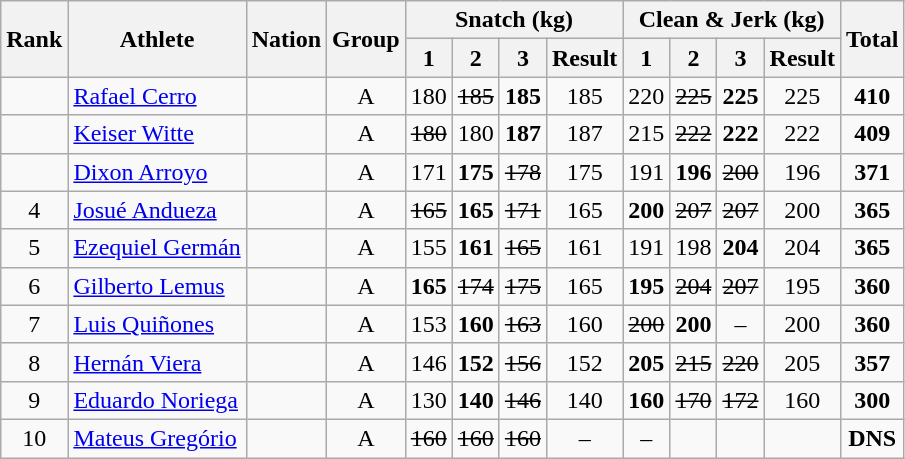<table class="wikitable sortable" style="text-align:center;">
<tr>
<th rowspan=2>Rank</th>
<th rowspan=2>Athlete</th>
<th rowspan=2>Nation</th>
<th rowspan=2>Group</th>
<th colspan=4>Snatch (kg)</th>
<th colspan=4>Clean & Jerk (kg)</th>
<th rowspan=2>Total</th>
</tr>
<tr>
<th>1</th>
<th>2</th>
<th>3</th>
<th>Result</th>
<th>1</th>
<th>2</th>
<th>3</th>
<th>Result</th>
</tr>
<tr>
<td></td>
<td align=left><a href='#'>Rafael Cerro</a></td>
<td align=left></td>
<td>A</td>
<td>180</td>
<td><s>185</s></td>
<td><strong>185</strong></td>
<td>185</td>
<td>220</td>
<td><s>225</s></td>
<td><strong>225</strong></td>
<td>225</td>
<td><strong>410</strong></td>
</tr>
<tr>
<td></td>
<td align=left><a href='#'>Keiser Witte</a></td>
<td align=left></td>
<td>A</td>
<td><s>180</s></td>
<td>180</td>
<td><strong>187</strong></td>
<td>187</td>
<td>215</td>
<td><s>222</s></td>
<td><strong>222</strong></td>
<td>222</td>
<td><strong>409</strong></td>
</tr>
<tr>
<td></td>
<td align=left><a href='#'>Dixon Arroyo</a></td>
<td align=left></td>
<td>A</td>
<td>171</td>
<td><strong>175</strong></td>
<td><s>178</s></td>
<td>175</td>
<td>191</td>
<td><strong>196</strong></td>
<td><s>200</s></td>
<td>196</td>
<td><strong>371</strong></td>
</tr>
<tr>
<td>4</td>
<td align=left><a href='#'>Josué Andueza</a></td>
<td align=left></td>
<td>A</td>
<td><s>165</s></td>
<td><strong>165</strong></td>
<td><s>171</s></td>
<td>165</td>
<td><strong>200</strong></td>
<td><s>207</s></td>
<td><s>207</s></td>
<td>200</td>
<td><strong>365</strong></td>
</tr>
<tr>
<td>5</td>
<td align=left><a href='#'>Ezequiel Germán</a></td>
<td align=left></td>
<td>A</td>
<td>155</td>
<td><strong>161</strong></td>
<td><s>165</s></td>
<td>161</td>
<td>191</td>
<td>198</td>
<td><strong>204</strong></td>
<td>204</td>
<td><strong>365</strong></td>
</tr>
<tr>
<td>6</td>
<td align=left><a href='#'>Gilberto Lemus</a></td>
<td align=left></td>
<td>A</td>
<td><strong>165</strong></td>
<td><s>174</s></td>
<td><s>175</s></td>
<td>165</td>
<td><strong>195</strong></td>
<td><s>204</s></td>
<td><s>207</s></td>
<td>195</td>
<td><strong>360</strong></td>
</tr>
<tr>
<td>7</td>
<td align=left><a href='#'>Luis Quiñones</a></td>
<td align=left></td>
<td>A</td>
<td>153</td>
<td><strong>160</strong></td>
<td><s>163</s></td>
<td>160</td>
<td><s>200</s></td>
<td><strong>200</strong></td>
<td>–</td>
<td>200</td>
<td><strong>360</strong></td>
</tr>
<tr>
<td>8</td>
<td align=left><a href='#'>Hernán Viera</a></td>
<td align=left></td>
<td>A</td>
<td>146</td>
<td><strong>152</strong></td>
<td><s>156</s></td>
<td>152</td>
<td><strong>205</strong></td>
<td><s>215</s></td>
<td><s>220</s></td>
<td>205</td>
<td><strong>357</strong></td>
</tr>
<tr>
<td>9</td>
<td align=left><a href='#'>Eduardo Noriega</a></td>
<td align=left></td>
<td>A</td>
<td>130</td>
<td><strong>140</strong></td>
<td><s>146</s></td>
<td>140</td>
<td><strong>160</strong></td>
<td><s>170</s></td>
<td><s>172</s></td>
<td>160</td>
<td><strong>300</strong></td>
</tr>
<tr>
<td>10</td>
<td align=left><a href='#'>Mateus Gregório</a></td>
<td align=left></td>
<td>A</td>
<td><s>160</s></td>
<td><s>160</s></td>
<td><s>160</s></td>
<td>–</td>
<td>–</td>
<td></td>
<td></td>
<td></td>
<td><strong>DNS</strong></td>
</tr>
</table>
